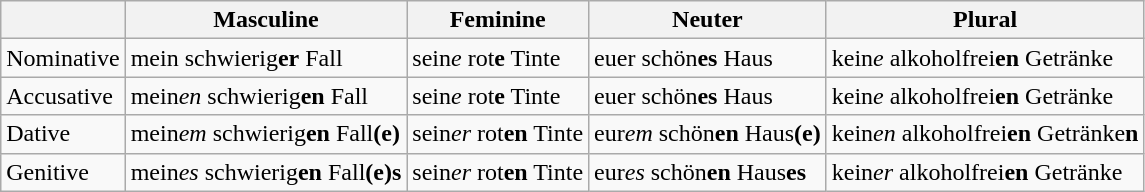<table class="wikitable">
<tr>
<th></th>
<th>Masculine</th>
<th>Feminine</th>
<th>Neuter</th>
<th>Plural</th>
</tr>
<tr>
<td>Nominative</td>
<td>mein schwierig<strong>er</strong> Fall</td>
<td>sein<em>e</em> rot<strong>e</strong> Tinte</td>
<td>euer schön<strong>es</strong> Haus</td>
<td>kein<em>e</em> alkoholfrei<strong>en</strong> Getränke</td>
</tr>
<tr>
<td>Accusative</td>
<td>mein<em>en</em> schwierig<strong>en</strong> Fall</td>
<td>sein<em>e</em> rot<strong>e</strong> Tinte</td>
<td>euer schön<strong>es</strong> Haus</td>
<td>kein<em>e</em> alkoholfrei<strong>en</strong> Getränke</td>
</tr>
<tr>
<td>Dative</td>
<td>mein<em>em</em> schwierig<strong>en</strong> Fall<strong>(e)</strong></td>
<td>sein<em>er</em> rot<strong>en</strong> Tinte</td>
<td>eur<em>em</em> schön<strong>en</strong> Haus<strong>(e)</strong></td>
<td>kein<em>en</em> alkoholfrei<strong>en</strong> Getränke<strong>n</strong></td>
</tr>
<tr>
<td>Genitive</td>
<td>mein<em>es</em> schwierig<strong>en</strong> Fall<strong>(e)s</strong></td>
<td>sein<em>er</em> rot<strong>en</strong> Tinte</td>
<td>eur<em>es</em> schön<strong>en</strong> Haus<strong>es</strong></td>
<td>kein<em>er</em> alkoholfrei<strong>en</strong> Getränke</td>
</tr>
</table>
